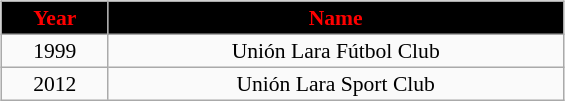<table width=50%>
<tr>
<td valign=top width=50%><br><table align=left border=1 width=60% cellpadding="2" cellspacing="0" style="background: #FAFAFA; border: 1px #aaa solid; border-collapse: collapse; font-size: 90%; text-align: center;">
<tr bgcolor=#000000 style="color:red;">
<th>Year</th>
<th>Name</th>
</tr>
<tr>
<td align=center>1999</td>
<td align=center>Unión Lara Fútbol Club</td>
</tr>
<tr>
<td align=center>2012</td>
<td align=center>Unión Lara Sport Club</td>
</tr>
</table>
</td>
</tr>
</table>
